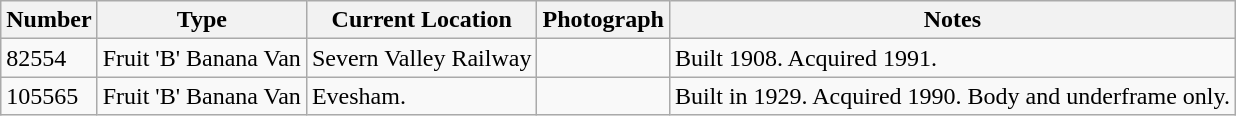<table class="wikitable">
<tr>
<th>Number</th>
<th>Type</th>
<th>Current Location</th>
<th>Photograph</th>
<th>Notes</th>
</tr>
<tr>
<td>82554</td>
<td>Fruit 'B' Banana Van</td>
<td>Severn Valley Railway</td>
<td></td>
<td>Built 1908. Acquired 1991.</td>
</tr>
<tr>
<td>105565</td>
<td>Fruit 'B' Banana Van</td>
<td>Evesham.</td>
<td></td>
<td>Built in 1929. Acquired 1990. Body and underframe only.</td>
</tr>
</table>
